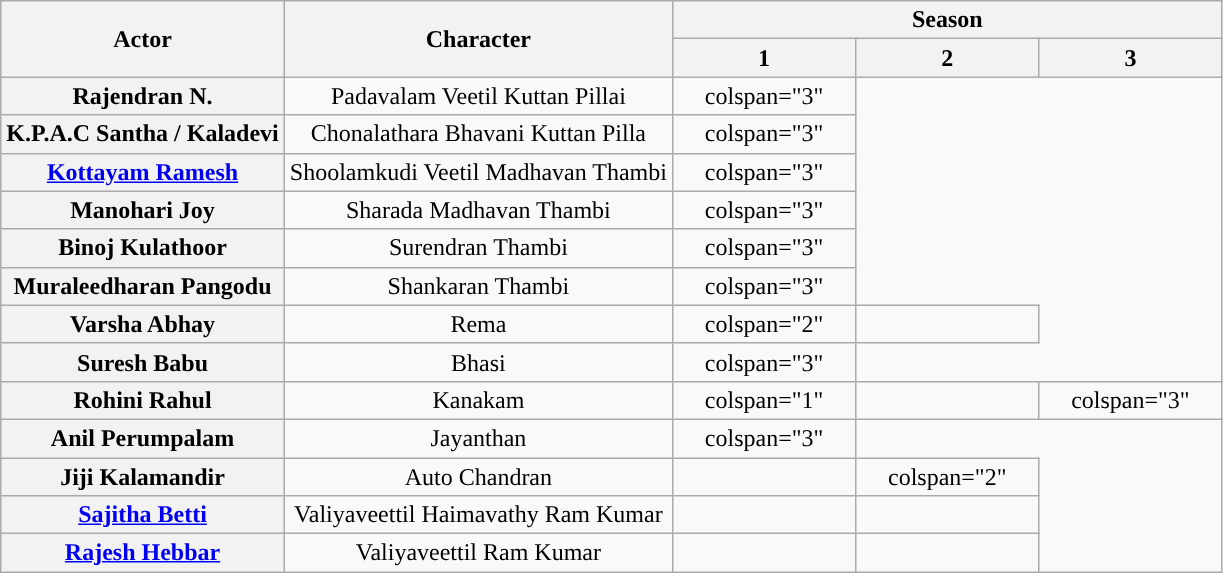<table class="wikitable plainrowheaders" style="text-align:center;">
<tr>
<th scope="col" rowspan="2">Actor</th>
<th scope="col" rowspan="2">Character</th>
<th scope="col" colspan="3">Season</th>
</tr>
<tr>
<th style="width:15%;">1</th>
<th style="width:15%;">2</th>
<th style="width:15%;">3</th>
</tr>
<tr>
<th scope="row">Rajendran N.</th>
<td>Padavalam Veetil Kuttan Pillai</td>
<td>colspan="3" </td>
</tr>
<tr>
<th scope="row">K.P.A.C Santha / Kaladevi</th>
<td>Chonalathara Bhavani Kuttan Pilla</td>
<td>colspan="3" </td>
</tr>
<tr>
<th scope="row"><a href='#'>Kottayam Ramesh</a></th>
<td>Shoolamkudi Veetil Madhavan Thambi</td>
<td>colspan="3" </td>
</tr>
<tr>
<th scope="row">Manohari Joy</th>
<td>Sharada Madhavan Thambi</td>
<td>colspan="3" </td>
</tr>
<tr>
<th scope="row">Binoj Kulathoor</th>
<td>Surendran Thambi</td>
<td>colspan="3" </td>
</tr>
<tr>
<th scope="row">Muraleedharan Pangodu</th>
<td>Shankaran Thambi</td>
<td>colspan="3" </td>
</tr>
<tr>
<th scope="row">Varsha Abhay</th>
<td>Rema</td>
<td>colspan="2" </td>
<td></td>
</tr>
<tr>
<th scope="row">Suresh Babu</th>
<td>Bhasi</td>
<td>colspan="3" </td>
</tr>
<tr>
<th scope="row">Rohini Rahul</th>
<td>Kanakam</td>
<td>colspan="1" </td>
<td></td>
<td>colspan="3" </td>
</tr>
<tr>
<th scope="row">Anil Perumpalam</th>
<td>Jayanthan</td>
<td>colspan="3" </td>
</tr>
<tr>
<th scope="row">Jiji Kalamandir</th>
<td>Auto Chandran</td>
<td></td>
<td>colspan="2" </td>
</tr>
<tr>
<th scope="row"><a href='#'>Sajitha Betti</a></th>
<td>Valiyaveettil Haimavathy Ram Kumar</td>
<td></td>
<td></td>
</tr>
<tr>
<th scope="row"><a href='#'>Rajesh Hebbar</a></th>
<td>Valiyaveettil Ram Kumar</td>
<td></td>
<td></td>
</tr>
</table>
